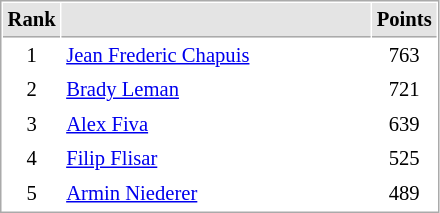<table cellspacing="1" cellpadding="3" style="border:1px solid #aaa; font-size:86%;">
<tr style="background:#e4e4e4;">
<th style="border-bottom:1px solid #aaa; width:10px;">Rank</th>
<th style="border-bottom:1px solid #aaa; width:200px;"></th>
<th style="border-bottom:1px solid #aaa; width:20px;">Points</th>
</tr>
<tr>
<td align=center>1</td>
<td> <a href='#'>Jean Frederic Chapuis</a></td>
<td align=center>763</td>
</tr>
<tr>
<td align=center>2</td>
<td> <a href='#'>Brady Leman</a></td>
<td align=center>721</td>
</tr>
<tr>
<td align=center>3</td>
<td> <a href='#'>Alex Fiva</a></td>
<td align=center>639</td>
</tr>
<tr>
<td align=center>4</td>
<td> <a href='#'>Filip Flisar</a></td>
<td align=center>525</td>
</tr>
<tr>
<td align=center>5</td>
<td> <a href='#'>Armin Niederer</a></td>
<td align=center>489</td>
</tr>
</table>
